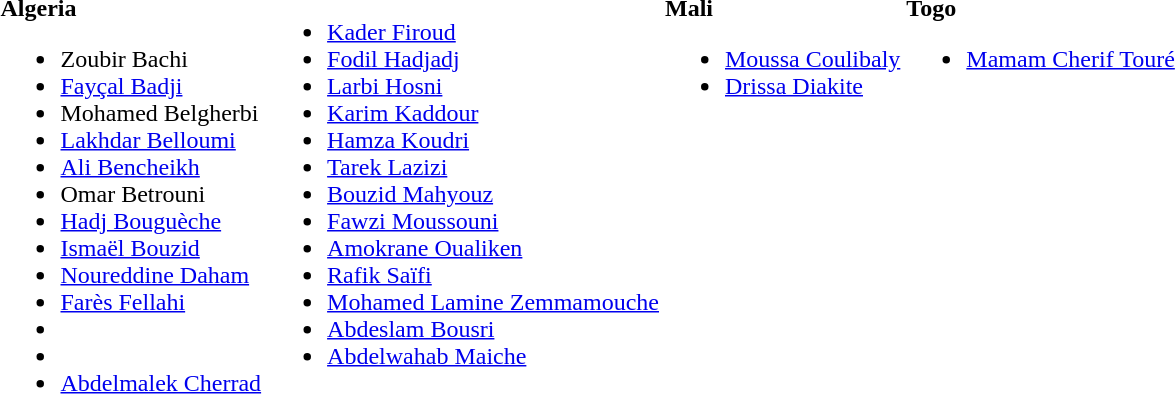<table>
<tr Style="vertical-align:top">
<td><br><strong>Algeria</strong><ul><li> Zoubir Bachi</li><li> <a href='#'>Fayçal Badji</a></li><li> Mohamed Belgherbi</li><li> <a href='#'>Lakhdar Belloumi</a></li><li> <a href='#'>Ali Bencheikh</a></li><li> Omar Betrouni</li><li> <a href='#'>Hadj Bouguèche</a></li><li> <a href='#'>Ismaël Bouzid</a></li><li> <a href='#'>Noureddine Daham</a></li><li> <a href='#'>Farès Fellahi</a></li><li></li><li></li><li><a href='#'>Abdelmalek Cherrad</a></li></ul></td>
<td><br><ul><li> <a href='#'>Kader Firoud</a></li><li> <a href='#'>Fodil Hadjadj</a></li><li> <a href='#'>Larbi Hosni</a></li><li> <a href='#'>Karim Kaddour</a></li><li> <a href='#'>Hamza Koudri</a></li><li> <a href='#'>Tarek Lazizi</a></li><li> <a href='#'>Bouzid Mahyouz</a></li><li> <a href='#'>Fawzi Moussouni</a></li><li> <a href='#'>Amokrane Oualiken</a></li><li> <a href='#'>Rafik Saïfi</a></li><li> <a href='#'>Mohamed Lamine Zemmamouche</a></li><li> <a href='#'>Abdeslam Bousri</a></li><li> <a href='#'>Abdelwahab Maiche</a></li></ul></td>
<td><br><strong>Mali</strong><ul><li> <a href='#'>Moussa Coulibaly</a></li><li> <a href='#'>Drissa Diakite</a></li></ul></td>
<td><br><strong>Togo</strong><ul><li> <a href='#'>Mamam Cherif Touré</a></li></ul></td>
</tr>
</table>
